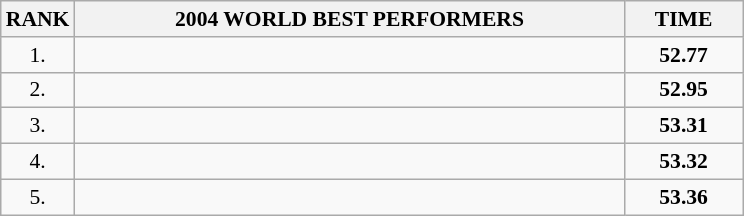<table class="wikitable" style="border-collapse: collapse; font-size: 90%;">
<tr>
<th>RANK</th>
<th align="center" style="width: 25em">2004 WORLD BEST PERFORMERS</th>
<th align="center" style="width: 5em">TIME</th>
</tr>
<tr>
<td align="center">1.</td>
<td></td>
<td align="center"><strong>52.77</strong></td>
</tr>
<tr>
<td align="center">2.</td>
<td></td>
<td align="center"><strong>52.95</strong></td>
</tr>
<tr>
<td align="center">3.</td>
<td></td>
<td align="center"><strong>53.31</strong></td>
</tr>
<tr>
<td align="center">4.</td>
<td></td>
<td align="center"><strong>53.32</strong></td>
</tr>
<tr>
<td align="center">5.</td>
<td></td>
<td align="center"><strong>53.36</strong></td>
</tr>
</table>
